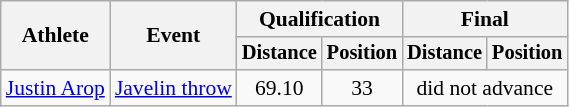<table class=wikitable style="font-size:90%">
<tr>
<th rowspan="2">Athlete</th>
<th rowspan="2">Event</th>
<th colspan="2">Qualification</th>
<th colspan="2">Final</th>
</tr>
<tr style="font-size:95%">
<th>Distance</th>
<th>Position</th>
<th>Distance</th>
<th>Position</th>
</tr>
<tr align=center>
<td align=left><a href='#'>Justin Arop</a></td>
<td align=left><a href='#'>Javelin throw</a></td>
<td>69.10</td>
<td>33</td>
<td colspan=2>did not advance</td>
</tr>
</table>
